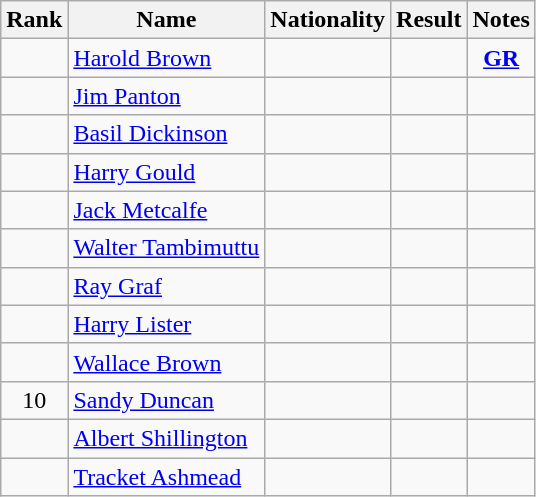<table class="wikitable sortable" style=" text-align:center">
<tr>
<th>Rank</th>
<th>Name</th>
<th>Nationality</th>
<th>Result</th>
<th>Notes</th>
</tr>
<tr>
<td></td>
<td align=left><a href='#'>Harold Brown</a></td>
<td align=left></td>
<td></td>
<td><strong><a href='#'>GR</a></strong></td>
</tr>
<tr>
<td></td>
<td align=left><a href='#'>Jim Panton</a></td>
<td align=left></td>
<td></td>
<td></td>
</tr>
<tr>
<td></td>
<td align=left><a href='#'>Basil Dickinson</a></td>
<td align=left></td>
<td></td>
<td></td>
</tr>
<tr>
<td></td>
<td align=left><a href='#'>Harry Gould</a></td>
<td align=left></td>
<td></td>
<td></td>
</tr>
<tr>
<td></td>
<td align=left><a href='#'>Jack Metcalfe</a></td>
<td align=left></td>
<td></td>
<td></td>
</tr>
<tr>
<td></td>
<td align=left><a href='#'>Walter Tambimuttu</a></td>
<td align=left></td>
<td></td>
<td></td>
</tr>
<tr>
<td></td>
<td align=left><a href='#'>Ray Graf</a></td>
<td align=left></td>
<td></td>
<td></td>
</tr>
<tr>
<td></td>
<td align=left><a href='#'>Harry Lister</a></td>
<td align=left></td>
<td></td>
<td></td>
</tr>
<tr>
<td></td>
<td align=left><a href='#'>Wallace Brown</a></td>
<td align=left></td>
<td></td>
<td></td>
</tr>
<tr>
<td>10</td>
<td align=left><a href='#'>Sandy Duncan</a></td>
<td align=left></td>
<td></td>
<td></td>
</tr>
<tr>
<td></td>
<td align=left><a href='#'>Albert Shillington</a></td>
<td align=left></td>
<td></td>
<td></td>
</tr>
<tr>
<td></td>
<td align=left><a href='#'>Tracket Ashmead</a></td>
<td align=left></td>
<td></td>
<td></td>
</tr>
</table>
